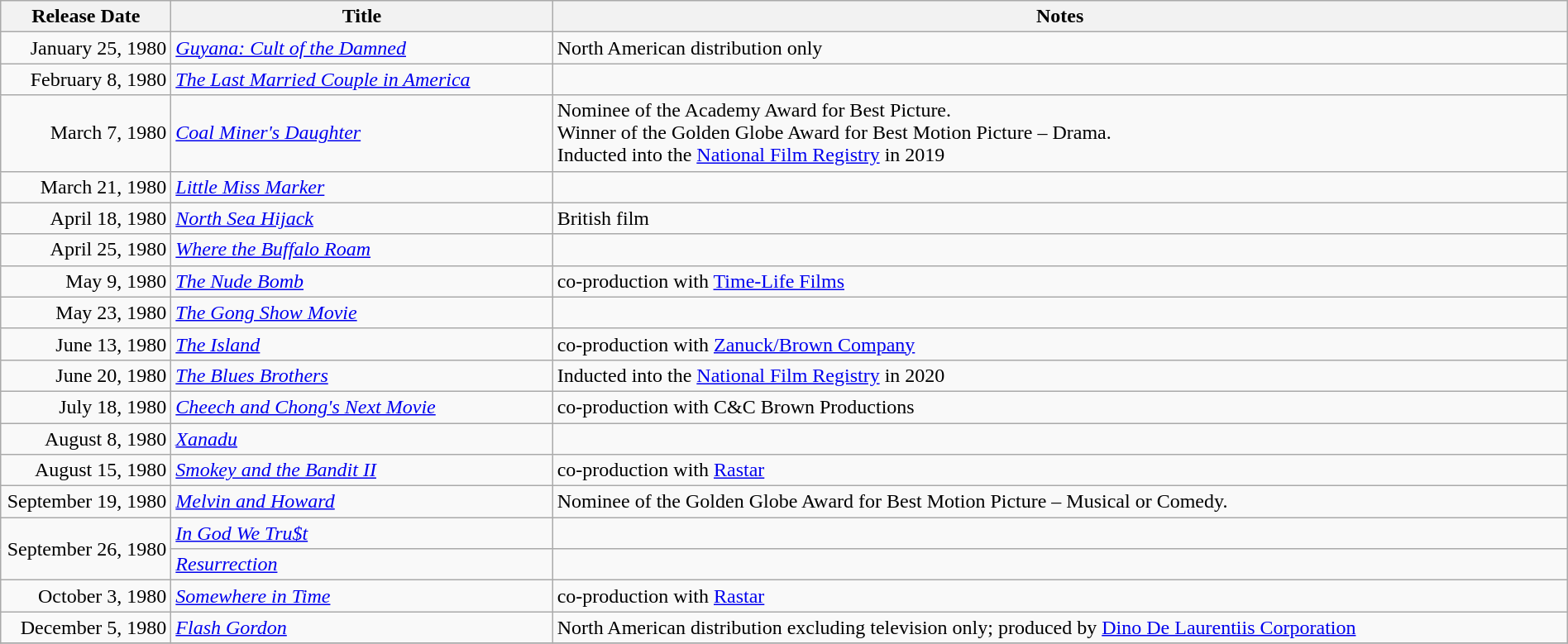<table class="wikitable sortable" style="width:100%;">
<tr>
<th scope="col" style="width:130px;">Release Date</th>
<th>Title</th>
<th>Notes</th>
</tr>
<tr>
<td style="text-align:right;">January 25, 1980</td>
<td><em><a href='#'>Guyana: Cult of the Damned</a></em></td>
<td>North American distribution only</td>
</tr>
<tr>
<td style="text-align:right;">February 8, 1980</td>
<td><em><a href='#'>The Last Married Couple in America</a></em></td>
<td></td>
</tr>
<tr>
<td style="text-align:right;">March 7, 1980</td>
<td><em><a href='#'>Coal Miner's Daughter</a></em></td>
<td>Nominee of the Academy Award for Best Picture.<br>Winner of the Golden Globe Award for Best Motion Picture – Drama.<br>Inducted into the <a href='#'>National Film Registry</a> in 2019</td>
</tr>
<tr>
<td style="text-align:right;">March 21, 1980</td>
<td><em><a href='#'>Little Miss Marker</a></em></td>
<td></td>
</tr>
<tr>
<td style="text-align:right;">April 18, 1980</td>
<td><em><a href='#'>North Sea Hijack</a></em></td>
<td>British film</td>
</tr>
<tr>
<td style="text-align:right;">April 25, 1980</td>
<td><em><a href='#'>Where the Buffalo Roam</a></em></td>
<td></td>
</tr>
<tr>
<td style="text-align:right;">May 9, 1980</td>
<td><em><a href='#'>The Nude Bomb</a></em></td>
<td>co-production with <a href='#'>Time-Life Films</a></td>
</tr>
<tr>
<td style="text-align:right;">May 23, 1980</td>
<td><em><a href='#'>The Gong Show Movie</a></em></td>
<td></td>
</tr>
<tr>
<td style="text-align:right;">June 13, 1980</td>
<td><em><a href='#'>The Island</a></em></td>
<td>co-production with <a href='#'>Zanuck/Brown Company</a></td>
</tr>
<tr>
<td style="text-align:right;">June 20, 1980</td>
<td><em><a href='#'>The Blues Brothers</a></em></td>
<td>Inducted into the <a href='#'>National Film Registry</a> in 2020</td>
</tr>
<tr>
<td style="text-align:right;">July 18, 1980</td>
<td><em><a href='#'>Cheech and Chong's Next Movie</a></em></td>
<td>co-production with C&C Brown Productions</td>
</tr>
<tr>
<td style="text-align:right;">August 8, 1980</td>
<td><em><a href='#'>Xanadu</a></em></td>
<td></td>
</tr>
<tr>
<td style="text-align:right;">August 15, 1980</td>
<td><em><a href='#'>Smokey and the Bandit II</a></em></td>
<td>co-production with <a href='#'>Rastar</a></td>
</tr>
<tr>
<td style="text-align:right;">September 19, 1980</td>
<td><em><a href='#'>Melvin and Howard</a></em></td>
<td>Nominee of the Golden Globe Award for Best Motion Picture – Musical or Comedy.</td>
</tr>
<tr>
<td style="text-align:right;" rowspan="2">September 26, 1980</td>
<td><em><a href='#'>In God We Tru$t</a></em></td>
<td></td>
</tr>
<tr>
<td><em><a href='#'>Resurrection</a></em></td>
<td></td>
</tr>
<tr>
<td style="text-align:right;">October 3, 1980</td>
<td><em><a href='#'>Somewhere in Time</a></em></td>
<td>co-production with <a href='#'>Rastar</a></td>
</tr>
<tr>
<td style="text-align:right;">December 5, 1980</td>
<td><em><a href='#'>Flash Gordon</a></em></td>
<td>North American distribution excluding television only; produced by <a href='#'>Dino De Laurentiis Corporation</a></td>
</tr>
<tr>
</tr>
</table>
